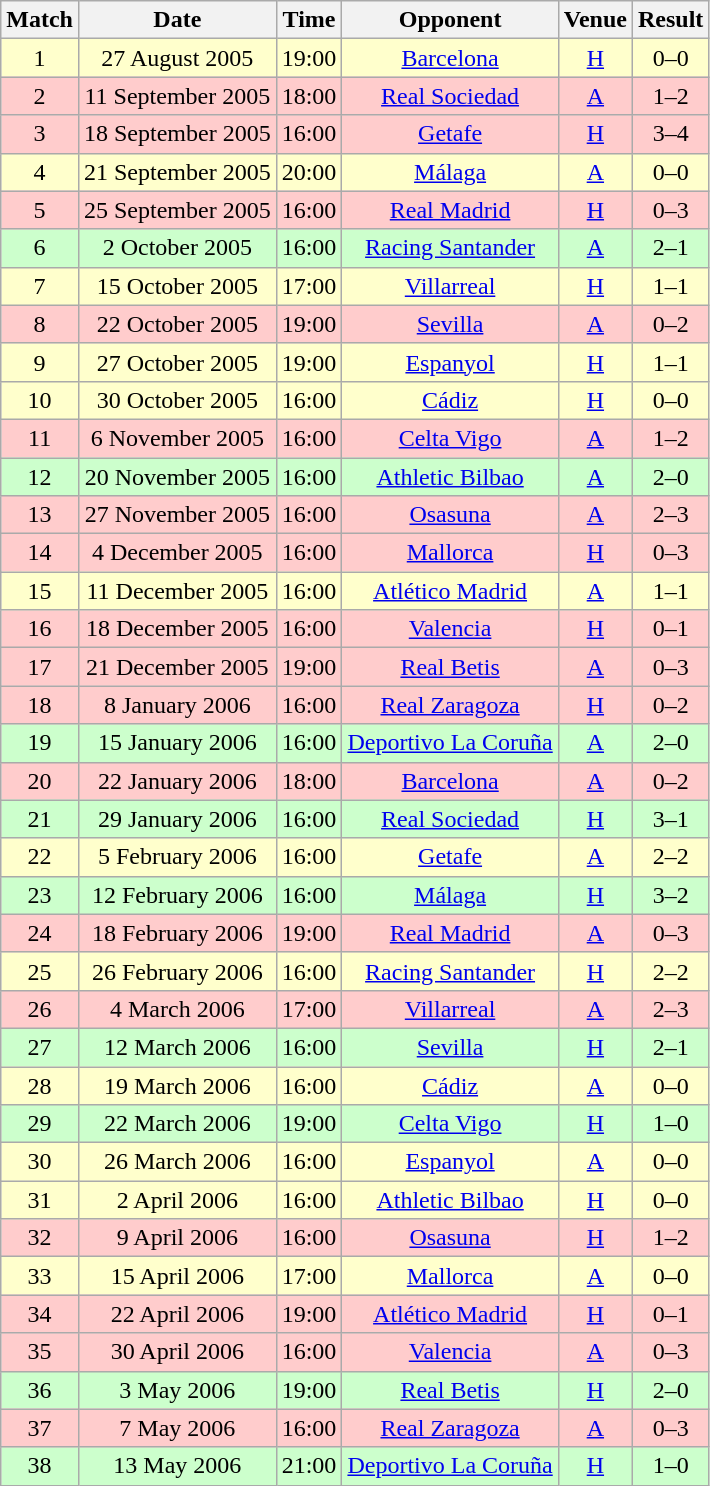<table class="wikitable" style="font-size:100%; text-align:center">
<tr>
<th>Match</th>
<th>Date</th>
<th>Time</th>
<th>Opponent</th>
<th>Venue</th>
<th>Result</th>
</tr>
<tr bgcolor= FFFFCC>
<td>1</td>
<td>27 August 2005</td>
<td>19:00</td>
<td><a href='#'>Barcelona</a></td>
<td><a href='#'>H</a></td>
<td>0–0</td>
</tr>
<tr bgcolor= FFCCCC>
<td>2</td>
<td>11 September 2005</td>
<td>18:00</td>
<td><a href='#'>Real Sociedad</a></td>
<td><a href='#'>A</a></td>
<td>1–2</td>
</tr>
<tr bgcolor= FFCCCC>
<td>3</td>
<td>18 September 2005</td>
<td>16:00</td>
<td><a href='#'>Getafe</a></td>
<td><a href='#'>H</a></td>
<td>3–4</td>
</tr>
<tr bgcolor= FFFFCC>
<td>4</td>
<td>21 September 2005</td>
<td>20:00</td>
<td><a href='#'>Málaga</a></td>
<td><a href='#'>A</a></td>
<td>0–0</td>
</tr>
<tr bgcolor= FFCCCC>
<td>5</td>
<td>25 September 2005</td>
<td>16:00</td>
<td><a href='#'>Real Madrid</a></td>
<td><a href='#'>H</a></td>
<td>0–3</td>
</tr>
<tr bgcolor= CCFFCC>
<td>6</td>
<td>2 October 2005</td>
<td>16:00</td>
<td><a href='#'>Racing Santander</a></td>
<td><a href='#'>A</a></td>
<td>2–1</td>
</tr>
<tr bgcolor= FFFFCC>
<td>7</td>
<td>15 October 2005</td>
<td>17:00</td>
<td><a href='#'>Villarreal</a></td>
<td><a href='#'>H</a></td>
<td>1–1</td>
</tr>
<tr bgcolor= FFCCCC>
<td>8</td>
<td>22 October 2005</td>
<td>19:00</td>
<td><a href='#'>Sevilla</a></td>
<td><a href='#'>A</a></td>
<td>0–2</td>
</tr>
<tr bgcolor= FFFFCC>
<td>9</td>
<td>27 October 2005</td>
<td>19:00</td>
<td><a href='#'>Espanyol</a></td>
<td><a href='#'>H</a></td>
<td>1–1</td>
</tr>
<tr bgcolor= FFFFCC>
<td>10</td>
<td>30 October 2005</td>
<td>16:00</td>
<td><a href='#'>Cádiz</a></td>
<td><a href='#'>H</a></td>
<td>0–0</td>
</tr>
<tr bgcolor= FFCCCC>
<td>11</td>
<td>6 November 2005</td>
<td>16:00</td>
<td><a href='#'>Celta Vigo</a></td>
<td><a href='#'>A</a></td>
<td>1–2</td>
</tr>
<tr bgcolor= CCFFCC>
<td>12</td>
<td>20 November 2005</td>
<td>16:00</td>
<td><a href='#'>Athletic Bilbao</a></td>
<td><a href='#'>A</a></td>
<td>2–0</td>
</tr>
<tr bgcolor= FFCCCC>
<td>13</td>
<td>27 November 2005</td>
<td>16:00</td>
<td><a href='#'>Osasuna</a></td>
<td><a href='#'>A</a></td>
<td>2–3</td>
</tr>
<tr bgcolor= FFCCCC>
<td>14</td>
<td>4 December 2005</td>
<td>16:00</td>
<td><a href='#'>Mallorca</a></td>
<td><a href='#'>H</a></td>
<td>0–3</td>
</tr>
<tr bgcolor= FFFFCC>
<td>15</td>
<td>11 December 2005</td>
<td>16:00</td>
<td><a href='#'>Atlético Madrid</a></td>
<td><a href='#'>A</a></td>
<td>1–1</td>
</tr>
<tr bgcolor= FFCCCC>
<td>16</td>
<td>18 December 2005</td>
<td>16:00</td>
<td><a href='#'>Valencia</a></td>
<td><a href='#'>H</a></td>
<td>0–1</td>
</tr>
<tr bgcolor= FFCCCC>
<td>17</td>
<td>21 December 2005</td>
<td>19:00</td>
<td><a href='#'>Real Betis</a></td>
<td><a href='#'>A</a></td>
<td>0–3</td>
</tr>
<tr bgcolor= FFCCCC>
<td>18</td>
<td>8 January 2006</td>
<td>16:00</td>
<td><a href='#'>Real Zaragoza</a></td>
<td><a href='#'>H</a></td>
<td>0–2</td>
</tr>
<tr bgcolor= CCFFCC>
<td>19</td>
<td>15 January 2006</td>
<td>16:00</td>
<td><a href='#'>Deportivo La Coruña</a></td>
<td><a href='#'>A</a></td>
<td>2–0</td>
</tr>
<tr bgcolor= FFCCCC>
<td>20</td>
<td>22 January 2006</td>
<td>18:00</td>
<td><a href='#'>Barcelona</a></td>
<td><a href='#'>A</a></td>
<td>0–2</td>
</tr>
<tr bgcolor= CCFFCC>
<td>21</td>
<td>29 January 2006</td>
<td>16:00</td>
<td><a href='#'>Real Sociedad</a></td>
<td><a href='#'>H</a></td>
<td>3–1</td>
</tr>
<tr bgcolor= FFFFCC>
<td>22</td>
<td>5 February 2006</td>
<td>16:00</td>
<td><a href='#'>Getafe</a></td>
<td><a href='#'>A</a></td>
<td>2–2</td>
</tr>
<tr bgcolor= CCFFCC>
<td>23</td>
<td>12 February 2006</td>
<td>16:00</td>
<td><a href='#'>Málaga</a></td>
<td><a href='#'>H</a></td>
<td>3–2</td>
</tr>
<tr bgcolor= FFCCCC>
<td>24</td>
<td>18 February 2006</td>
<td>19:00</td>
<td><a href='#'>Real Madrid</a></td>
<td><a href='#'>A</a></td>
<td>0–3</td>
</tr>
<tr bgcolor= FFFFCC>
<td>25</td>
<td>26 February 2006</td>
<td>16:00</td>
<td><a href='#'>Racing Santander</a></td>
<td><a href='#'>H</a></td>
<td>2–2</td>
</tr>
<tr bgcolor= FFCCCC>
<td>26</td>
<td>4 March 2006</td>
<td>17:00</td>
<td><a href='#'>Villarreal</a></td>
<td><a href='#'>A</a></td>
<td>2–3</td>
</tr>
<tr bgcolor= CCFFCC>
<td>27</td>
<td>12 March 2006</td>
<td>16:00</td>
<td><a href='#'>Sevilla</a></td>
<td><a href='#'>H</a></td>
<td>2–1</td>
</tr>
<tr bgcolor= FFFFCC>
<td>28</td>
<td>19 March 2006</td>
<td>16:00</td>
<td><a href='#'>Cádiz</a></td>
<td><a href='#'>A</a></td>
<td>0–0</td>
</tr>
<tr bgcolor= CCFFCC>
<td>29</td>
<td>22 March 2006</td>
<td>19:00</td>
<td><a href='#'>Celta Vigo</a></td>
<td><a href='#'>H</a></td>
<td>1–0</td>
</tr>
<tr bgcolor= FFFFCC>
<td>30</td>
<td>26 March 2006</td>
<td>16:00</td>
<td><a href='#'>Espanyol</a></td>
<td><a href='#'>A</a></td>
<td>0–0</td>
</tr>
<tr bgcolor= FFFFCC>
<td>31</td>
<td>2 April 2006</td>
<td>16:00</td>
<td><a href='#'>Athletic Bilbao</a></td>
<td><a href='#'>H</a></td>
<td>0–0</td>
</tr>
<tr bgcolor= FFCCCC>
<td>32</td>
<td>9 April 2006</td>
<td>16:00</td>
<td><a href='#'>Osasuna</a></td>
<td><a href='#'>H</a></td>
<td>1–2</td>
</tr>
<tr bgcolor= FFFFCC>
<td>33</td>
<td>15 April 2006</td>
<td>17:00</td>
<td><a href='#'>Mallorca</a></td>
<td><a href='#'>A</a></td>
<td>0–0</td>
</tr>
<tr bgcolor= FFCCCC>
<td>34</td>
<td>22 April 2006</td>
<td>19:00</td>
<td><a href='#'>Atlético Madrid</a></td>
<td><a href='#'>H</a></td>
<td>0–1</td>
</tr>
<tr bgcolor= FFCCCC>
<td>35</td>
<td>30 April 2006</td>
<td>16:00</td>
<td><a href='#'>Valencia</a></td>
<td><a href='#'>A</a></td>
<td>0–3</td>
</tr>
<tr bgcolor= CCFFCC>
<td>36</td>
<td>3 May 2006</td>
<td>19:00</td>
<td><a href='#'>Real Betis</a></td>
<td><a href='#'>H</a></td>
<td>2–0</td>
</tr>
<tr bgcolor= FFCCCC>
<td>37</td>
<td>7 May 2006</td>
<td>16:00</td>
<td><a href='#'>Real Zaragoza</a></td>
<td><a href='#'>A</a></td>
<td>0–3</td>
</tr>
<tr bgcolor= CCFFCC>
<td>38</td>
<td>13 May 2006</td>
<td>21:00</td>
<td><a href='#'>Deportivo La Coruña</a></td>
<td><a href='#'>H</a></td>
<td>1–0</td>
</tr>
</table>
